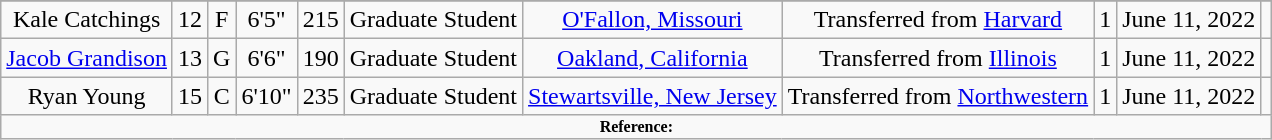<table class="wikitable sortable" style="text-align: center">
<tr align=center>
</tr>
<tr>
<td>Kale Catchings</td>
<td>12</td>
<td>F</td>
<td>6'5"</td>
<td>215</td>
<td>Graduate Student</td>
<td><a href='#'>O'Fallon, Missouri</a></td>
<td>Transferred from <a href='#'>Harvard</a></td>
<td>1</td>
<td>June 11, 2022</td>
<td></td>
</tr>
<tr>
<td><a href='#'>Jacob Grandison</a></td>
<td>13</td>
<td>G</td>
<td>6'6"</td>
<td>190</td>
<td>Graduate Student</td>
<td><a href='#'>Oakland, California</a></td>
<td>Transferred from <a href='#'>Illinois</a></td>
<td>1</td>
<td>June 11, 2022</td>
<td></td>
</tr>
<tr>
<td>Ryan Young</td>
<td>15</td>
<td>C</td>
<td>6'10"</td>
<td>235</td>
<td>Graduate Student</td>
<td><a href='#'>Stewartsville, New Jersey</a></td>
<td>Transferred from <a href='#'>Northwestern</a></td>
<td>1</td>
<td>June 11, 2022</td>
<td></td>
</tr>
<tr>
<td colspan="11" style="font-size:8pt; text-align:center;"><strong>Reference:</strong></td>
</tr>
</table>
